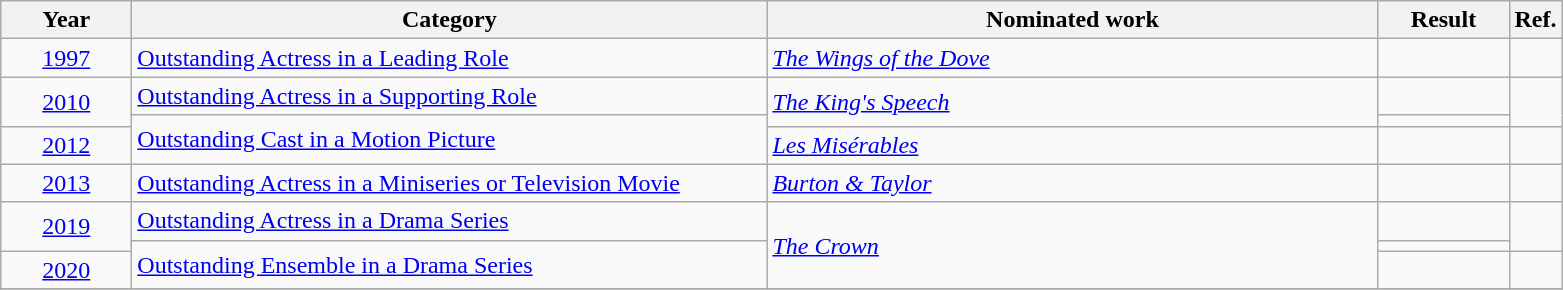<table class=wikitable>
<tr>
<th scope="col" style="width:5em;">Year</th>
<th scope="col" style="width:26em;">Category</th>
<th scope="col" style="width:25em;">Nominated work</th>
<th scope="col" style="width:5em;">Result</th>
<th>Ref.</th>
</tr>
<tr>
<td style="text-align:center;"><a href='#'>1997</a></td>
<td><a href='#'>Outstanding Actress in a Leading Role</a></td>
<td><em><a href='#'>The Wings of the Dove</a></em></td>
<td></td>
<td style="text-align:center;"></td>
</tr>
<tr>
<td rowspan="2" align="center"><a href='#'>2010</a></td>
<td><a href='#'>Outstanding Actress in a Supporting Role</a></td>
<td rowspan="2"><em><a href='#'>The King's Speech</a></em></td>
<td></td>
<td style="text-align:center;", rowspan=2></td>
</tr>
<tr>
<td rowspan="2"><a href='#'>Outstanding Cast in a Motion Picture</a></td>
<td></td>
</tr>
<tr>
<td align="center"><a href='#'>2012</a></td>
<td><em><a href='#'>Les Misérables</a></em></td>
<td></td>
<td style="text-align:center;"></td>
</tr>
<tr>
<td align="center"><a href='#'>2013</a></td>
<td><a href='#'>Outstanding Actress in a Miniseries or Television Movie</a></td>
<td><em><a href='#'>Burton & Taylor</a></em></td>
<td></td>
<td style="text-align:center;"></td>
</tr>
<tr>
<td rowspan="2" align="center"><a href='#'>2019</a></td>
<td><a href='#'>Outstanding Actress in a Drama Series</a></td>
<td rowspan="3"><em><a href='#'>The Crown</a></em></td>
<td></td>
<td style="text-align:center;", rowspan=2></td>
</tr>
<tr>
<td rowspan="2"><a href='#'>Outstanding Ensemble in a Drama Series</a></td>
<td></td>
</tr>
<tr>
<td align="center"><a href='#'>2020</a></td>
<td></td>
<td style="text-align:center;"></td>
</tr>
<tr>
</tr>
</table>
